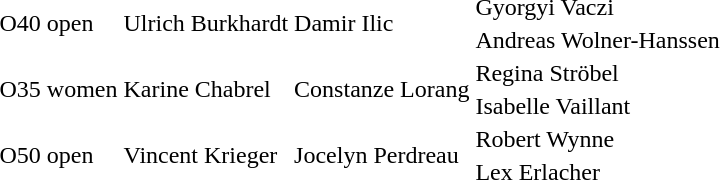<table>
<tr>
<td rowspan="2">O40 open<br></td>
<td rowspan="2"> Ulrich Burkhardt</td>
<td rowspan="2"> Damir Ilic</td>
<td> Gyorgyi Vaczi</td>
</tr>
<tr>
<td> Andreas Wolner-Hanssen</td>
</tr>
<tr>
<td rowspan="2">O35 women<br></td>
<td rowspan="2"> Karine Chabrel</td>
<td rowspan="2"> Constanze Lorang</td>
<td> Regina Ströbel</td>
</tr>
<tr>
<td> Isabelle Vaillant</td>
</tr>
<tr>
<td rowspan="2">O50 open<br></td>
<td rowspan="2"> Vincent Krieger</td>
<td rowspan="2"> Jocelyn Perdreau</td>
<td> Robert Wynne</td>
</tr>
<tr>
<td> Lex Erlacher</td>
</tr>
</table>
